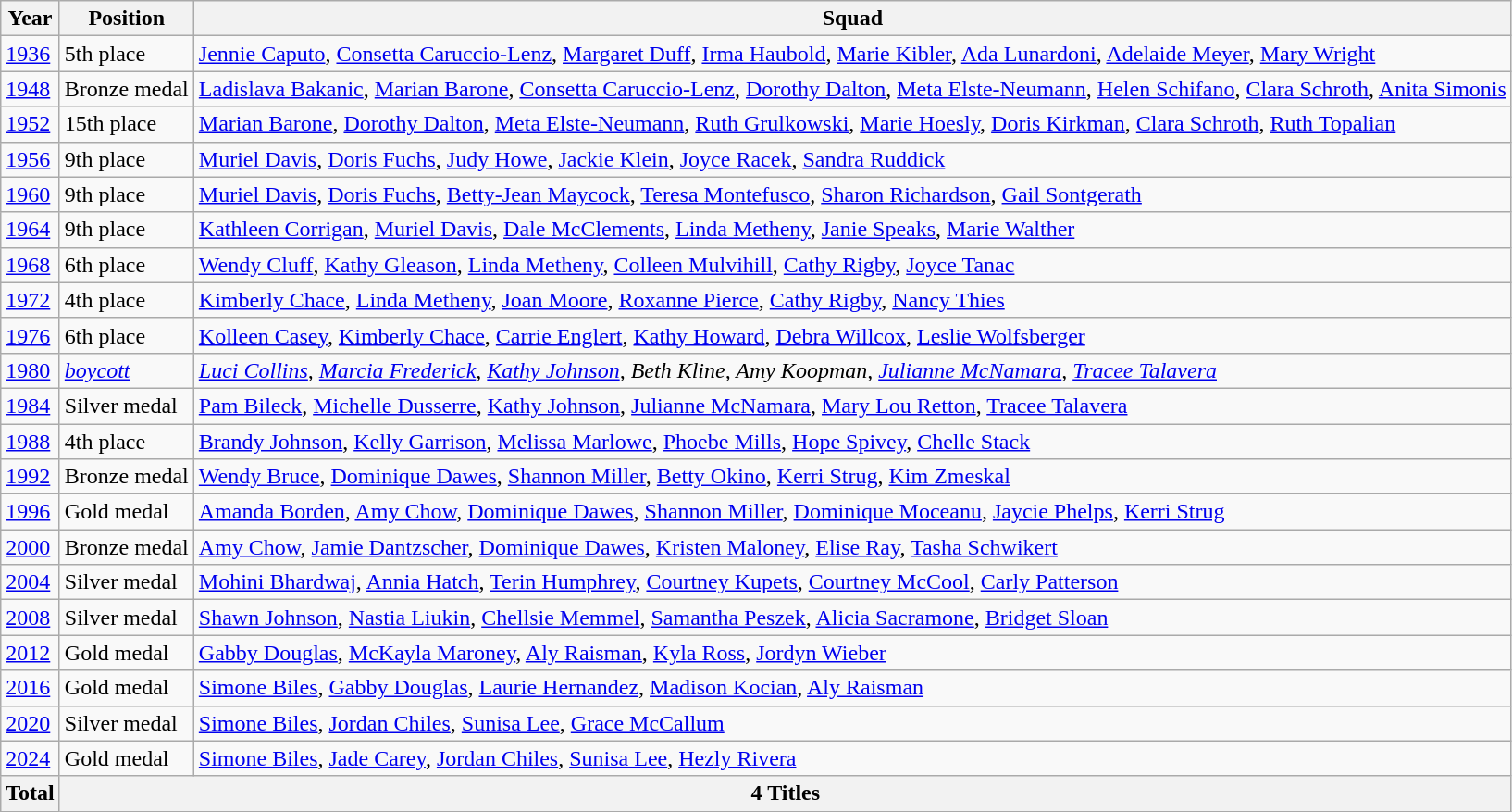<table class="wikitable style="text-align: center;">
<tr>
<th>Year</th>
<th>Position</th>
<th>Squad</th>
</tr>
<tr style="text-align:left;">
<td><a href='#'>1936</a></td>
<td>5th place</td>
<td><a href='#'>Jennie Caputo</a>, <a href='#'>Consetta Caruccio-Lenz</a>, <a href='#'>Margaret Duff</a>, <a href='#'>Irma Haubold</a>, <a href='#'>Marie Kibler</a>, <a href='#'>Ada Lunardoni</a>, <a href='#'>Adelaide Meyer</a>, <a href='#'>Mary Wright</a></td>
</tr>
<tr style="text-align:left;">
<td><a href='#'>1948</a></td>
<td> Bronze medal</td>
<td><a href='#'>Ladislava Bakanic</a>, <a href='#'>Marian Barone</a>, <a href='#'>Consetta Caruccio-Lenz</a>, <a href='#'>Dorothy Dalton</a>, <a href='#'>Meta Elste-Neumann</a>, <a href='#'>Helen Schifano</a>, <a href='#'>Clara Schroth</a>, <a href='#'>Anita Simonis</a></td>
</tr>
<tr style="text-align:left;">
<td><a href='#'>1952</a></td>
<td>15th place</td>
<td><a href='#'>Marian Barone</a>, <a href='#'>Dorothy Dalton</a>, <a href='#'>Meta Elste-Neumann</a>, <a href='#'>Ruth Grulkowski</a>, <a href='#'>Marie Hoesly</a>, <a href='#'>Doris Kirkman</a>, <a href='#'>Clara Schroth</a>, <a href='#'>Ruth Topalian</a></td>
</tr>
<tr style="text-align:left;">
<td><a href='#'>1956</a></td>
<td>9th place</td>
<td><a href='#'>Muriel Davis</a>, <a href='#'>Doris Fuchs</a>, <a href='#'>Judy Howe</a>, <a href='#'>Jackie Klein</a>, <a href='#'>Joyce Racek</a>, <a href='#'>Sandra Ruddick</a></td>
</tr>
<tr style="text-align:left;">
<td><a href='#'>1960</a></td>
<td>9th place</td>
<td><a href='#'>Muriel Davis</a>, <a href='#'>Doris Fuchs</a>, <a href='#'>Betty-Jean Maycock</a>, <a href='#'>Teresa Montefusco</a>, <a href='#'>Sharon Richardson</a>, <a href='#'>Gail Sontgerath</a></td>
</tr>
<tr style="text-align:left;">
<td><a href='#'>1964</a></td>
<td>9th place</td>
<td><a href='#'>Kathleen Corrigan</a>, <a href='#'>Muriel Davis</a>, <a href='#'>Dale McClements</a>, <a href='#'>Linda Metheny</a>, <a href='#'>Janie Speaks</a>, <a href='#'>Marie Walther</a></td>
</tr>
<tr style="text-align:left;">
<td><a href='#'>1968</a></td>
<td>6th place</td>
<td><a href='#'>Wendy Cluff</a>, <a href='#'>Kathy Gleason</a>, <a href='#'>Linda Metheny</a>, <a href='#'>Colleen Mulvihill</a>, <a href='#'>Cathy Rigby</a>, <a href='#'>Joyce Tanac</a></td>
</tr>
<tr style="text-align:left;">
<td><a href='#'>1972</a></td>
<td>4th place</td>
<td><a href='#'>Kimberly Chace</a>, <a href='#'>Linda Metheny</a>, <a href='#'>Joan Moore</a>, <a href='#'>Roxanne Pierce</a>, <a href='#'>Cathy Rigby</a>, <a href='#'>Nancy Thies</a></td>
</tr>
<tr style="text-align:left;">
<td><a href='#'>1976</a></td>
<td>6th place</td>
<td><a href='#'>Kolleen Casey</a>, <a href='#'>Kimberly Chace</a>, <a href='#'>Carrie Englert</a>, <a href='#'>Kathy Howard</a>, <a href='#'>Debra Willcox</a>, <a href='#'>Leslie Wolfsberger</a></td>
</tr>
<tr style="text-align:left;">
<td><a href='#'>1980</a></td>
<td><em><a href='#'>boycott</a></em></td>
<td><em><a href='#'>Luci Collins</a>, <a href='#'>Marcia Frederick</a>, <a href='#'>Kathy Johnson</a>, Beth Kline, Amy Koopman, <a href='#'>Julianne McNamara</a>, <a href='#'>Tracee Talavera</a></em> </td>
</tr>
<tr style="text-align:left;">
<td><a href='#'>1984</a></td>
<td> Silver medal</td>
<td><a href='#'>Pam Bileck</a>, <a href='#'>Michelle Dusserre</a>, <a href='#'>Kathy Johnson</a>, <a href='#'>Julianne McNamara</a>, <a href='#'>Mary Lou Retton</a>, <a href='#'>Tracee Talavera</a></td>
</tr>
<tr style="text-align:left;">
<td><a href='#'>1988</a></td>
<td>4th place</td>
<td><a href='#'>Brandy Johnson</a>, <a href='#'>Kelly Garrison</a>, <a href='#'>Melissa Marlowe</a>, <a href='#'>Phoebe Mills</a>, <a href='#'>Hope Spivey</a>, <a href='#'>Chelle Stack</a></td>
</tr>
<tr style="text-align:left;">
<td><a href='#'>1992</a></td>
<td> Bronze medal</td>
<td><a href='#'>Wendy Bruce</a>, <a href='#'>Dominique Dawes</a>, <a href='#'>Shannon Miller</a>, <a href='#'>Betty Okino</a>, <a href='#'>Kerri Strug</a>, <a href='#'>Kim Zmeskal</a></td>
</tr>
<tr style="text-align:left;">
<td><a href='#'>1996</a></td>
<td> Gold medal</td>
<td><a href='#'>Amanda Borden</a>, <a href='#'>Amy Chow</a>, <a href='#'>Dominique Dawes</a>, <a href='#'>Shannon Miller</a>, <a href='#'>Dominique Moceanu</a>, <a href='#'>Jaycie Phelps</a>, <a href='#'>Kerri Strug</a></td>
</tr>
<tr style="text-align:left;">
<td><a href='#'>2000</a></td>
<td> Bronze medal</td>
<td><a href='#'>Amy Chow</a>, <a href='#'>Jamie Dantzscher</a>, <a href='#'>Dominique Dawes</a>, <a href='#'>Kristen Maloney</a>, <a href='#'>Elise Ray</a>, <a href='#'>Tasha Schwikert</a></td>
</tr>
<tr style="text-align:left;">
<td><a href='#'>2004</a></td>
<td> Silver medal</td>
<td><a href='#'>Mohini Bhardwaj</a>, <a href='#'>Annia Hatch</a>, <a href='#'>Terin Humphrey</a>, <a href='#'>Courtney Kupets</a>, <a href='#'>Courtney McCool</a>, <a href='#'>Carly Patterson</a></td>
</tr>
<tr style="text-align:left;">
<td><a href='#'>2008</a></td>
<td> Silver medal</td>
<td><a href='#'>Shawn Johnson</a>, <a href='#'>Nastia Liukin</a>, <a href='#'>Chellsie Memmel</a>, <a href='#'>Samantha Peszek</a>, <a href='#'>Alicia Sacramone</a>, <a href='#'>Bridget Sloan</a></td>
</tr>
<tr style="text-align:left;">
<td><a href='#'>2012</a></td>
<td> Gold medal</td>
<td><a href='#'>Gabby Douglas</a>, <a href='#'>McKayla Maroney</a>, <a href='#'>Aly Raisman</a>, <a href='#'>Kyla Ross</a>, <a href='#'>Jordyn Wieber</a></td>
</tr>
<tr style="text-align:left;">
<td><a href='#'>2016</a></td>
<td> Gold medal</td>
<td><a href='#'>Simone Biles</a>, <a href='#'>Gabby Douglas</a>, <a href='#'>Laurie Hernandez</a>, <a href='#'>Madison Kocian</a>, <a href='#'>Aly Raisman</a></td>
</tr>
<tr style="text-align:left;">
<td><a href='#'>2020</a></td>
<td> Silver medal</td>
<td><a href='#'>Simone Biles</a>, <a href='#'>Jordan Chiles</a>, <a href='#'>Sunisa Lee</a>, <a href='#'>Grace McCallum</a></td>
</tr>
<tr style="text-align:left;">
<td><a href='#'>2024</a></td>
<td> Gold medal</td>
<td><a href='#'>Simone Biles</a>, <a href='#'>Jade Carey</a>, <a href='#'>Jordan Chiles</a>, <a href='#'>Sunisa Lee</a>, <a href='#'>Hezly Rivera</a></td>
</tr>
<tr>
<th>Total</th>
<th colspan="2">4 Titles</th>
</tr>
</table>
